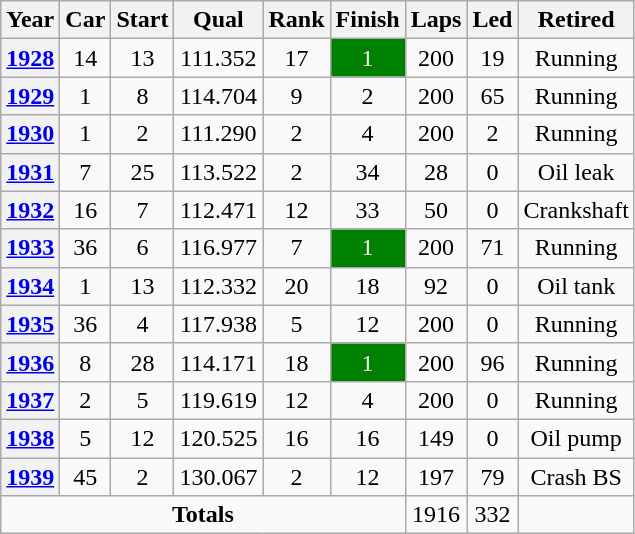<table class="wikitable" style="text-align:center">
<tr>
<th>Year</th>
<th>Car</th>
<th>Start</th>
<th>Qual</th>
<th>Rank</th>
<th>Finish</th>
<th>Laps</th>
<th>Led</th>
<th>Retired</th>
</tr>
<tr>
<th><a href='#'>1928</a></th>
<td>14</td>
<td>13</td>
<td>111.352</td>
<td>17</td>
<td style="background:green;color:white">1</td>
<td>200</td>
<td>19</td>
<td>Running</td>
</tr>
<tr>
<th><a href='#'>1929</a></th>
<td>1</td>
<td>8</td>
<td>114.704</td>
<td>9</td>
<td>2</td>
<td>200</td>
<td>65</td>
<td>Running</td>
</tr>
<tr>
<th><a href='#'>1930</a></th>
<td>1</td>
<td>2</td>
<td>111.290</td>
<td>2</td>
<td>4</td>
<td>200</td>
<td>2</td>
<td>Running</td>
</tr>
<tr>
<th><a href='#'>1931</a></th>
<td>7</td>
<td>25</td>
<td>113.522</td>
<td>2</td>
<td>34</td>
<td>28</td>
<td>0</td>
<td>Oil leak</td>
</tr>
<tr>
<th><a href='#'>1932</a></th>
<td>16</td>
<td>7</td>
<td>112.471</td>
<td>12</td>
<td>33</td>
<td>50</td>
<td>0</td>
<td>Crankshaft</td>
</tr>
<tr>
<th><a href='#'>1933</a></th>
<td>36</td>
<td>6</td>
<td>116.977</td>
<td>7</td>
<td style="background:green;color:white">1</td>
<td>200</td>
<td>71</td>
<td>Running</td>
</tr>
<tr>
<th><a href='#'>1934</a></th>
<td>1</td>
<td>13</td>
<td>112.332</td>
<td>20</td>
<td>18</td>
<td>92</td>
<td>0</td>
<td>Oil tank</td>
</tr>
<tr>
<th><a href='#'>1935</a></th>
<td>36</td>
<td>4</td>
<td>117.938</td>
<td>5</td>
<td>12</td>
<td>200</td>
<td>0</td>
<td>Running</td>
</tr>
<tr>
<th><a href='#'>1936</a></th>
<td>8</td>
<td>28</td>
<td>114.171</td>
<td>18</td>
<td style="background:green;color:white">1</td>
<td>200</td>
<td>96</td>
<td>Running</td>
</tr>
<tr>
<th><a href='#'>1937</a></th>
<td>2</td>
<td>5</td>
<td>119.619</td>
<td>12</td>
<td>4</td>
<td>200</td>
<td>0</td>
<td>Running</td>
</tr>
<tr>
<th><a href='#'>1938</a></th>
<td>5</td>
<td>12</td>
<td>120.525</td>
<td>16</td>
<td>16</td>
<td>149</td>
<td>0</td>
<td>Oil pump</td>
</tr>
<tr>
<th><a href='#'>1939</a></th>
<td>45</td>
<td>2</td>
<td>130.067</td>
<td>2</td>
<td>12</td>
<td>197</td>
<td>79</td>
<td>Crash BS</td>
</tr>
<tr>
<td colspan=6><strong>Totals</strong></td>
<td>1916</td>
<td>332</td>
<td></td>
</tr>
</table>
